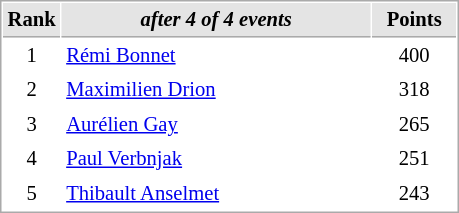<table cellspacing="1" cellpadding="3" style="border:1px solid #AAAAAA;font-size:86%">
<tr style="background-color: #E4E4E4;">
<th style="border-bottom:1px solid #AAAAAA; width: 10px;">Rank</th>
<th style="border-bottom:1px solid #AAAAAA; width: 200px;"><em>after 4 of 4 events</em></th>
<th style="border-bottom:1px solid #AAAAAA; width: 50px;">Points</th>
</tr>
<tr>
<td align=center>1</td>
<td> <a href='#'>Rémi Bonnet</a></td>
<td align=center>400</td>
</tr>
<tr>
<td align=center>2</td>
<td> <a href='#'>Maximilien Drion</a></td>
<td align=center>318</td>
</tr>
<tr>
<td align=center>3</td>
<td> <a href='#'>Aurélien Gay</a></td>
<td align=center>265</td>
</tr>
<tr>
<td align=center>4</td>
<td> <a href='#'>Paul Verbnjak</a></td>
<td align=center>251</td>
</tr>
<tr>
<td align=center>5</td>
<td> <a href='#'>Thibault Anselmet</a></td>
<td align=center>243</td>
</tr>
</table>
